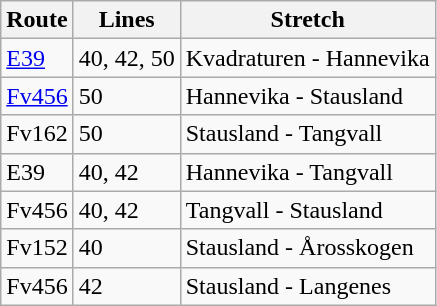<table class="wikitable">
<tr>
<th>Route</th>
<th>Lines</th>
<th>Stretch</th>
</tr>
<tr>
<td><a href='#'>E39</a></td>
<td>40, 42, 50</td>
<td>Kvadraturen - Hannevika</td>
</tr>
<tr>
<td><a href='#'>Fv456</a></td>
<td>50</td>
<td>Hannevika - Stausland</td>
</tr>
<tr>
<td>Fv162</td>
<td>50</td>
<td>Stausland - Tangvall</td>
</tr>
<tr>
<td>E39</td>
<td>40, 42</td>
<td>Hannevika - Tangvall</td>
</tr>
<tr>
<td>Fv456</td>
<td>40, 42</td>
<td>Tangvall - Stausland</td>
</tr>
<tr>
<td>Fv152</td>
<td>40</td>
<td>Stausland - Årosskogen</td>
</tr>
<tr>
<td>Fv456</td>
<td>42</td>
<td>Stausland - Langenes</td>
</tr>
</table>
